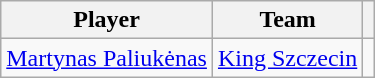<table class="wikitable">
<tr>
<th>Player</th>
<th>Team</th>
<th></th>
</tr>
<tr>
<td> <a href='#'>Martynas Paliukėnas</a></td>
<td><a href='#'>King Szczecin</a></td>
<td></td>
</tr>
</table>
